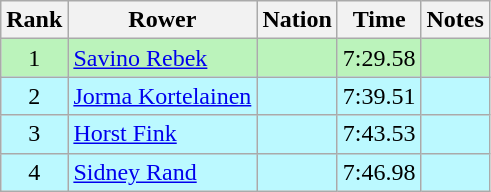<table class="wikitable sortable" style="text-align:center">
<tr>
<th>Rank</th>
<th>Rower</th>
<th>Nation</th>
<th>Time</th>
<th>Notes</th>
</tr>
<tr bgcolor=bbf3bb>
<td>1</td>
<td align=left><a href='#'>Savino Rebek</a></td>
<td align=left></td>
<td>7:29.58</td>
<td></td>
</tr>
<tr bgcolor=bbf9ff>
<td>2</td>
<td align=left><a href='#'>Jorma Kortelainen</a></td>
<td align=left></td>
<td>7:39.51</td>
<td></td>
</tr>
<tr bgcolor=bbf9ff>
<td>3</td>
<td align=left><a href='#'>Horst Fink</a></td>
<td align=left></td>
<td>7:43.53</td>
<td></td>
</tr>
<tr bgcolor=bbf9ff>
<td>4</td>
<td align=left><a href='#'>Sidney Rand</a></td>
<td align=left></td>
<td>7:46.98</td>
<td></td>
</tr>
</table>
